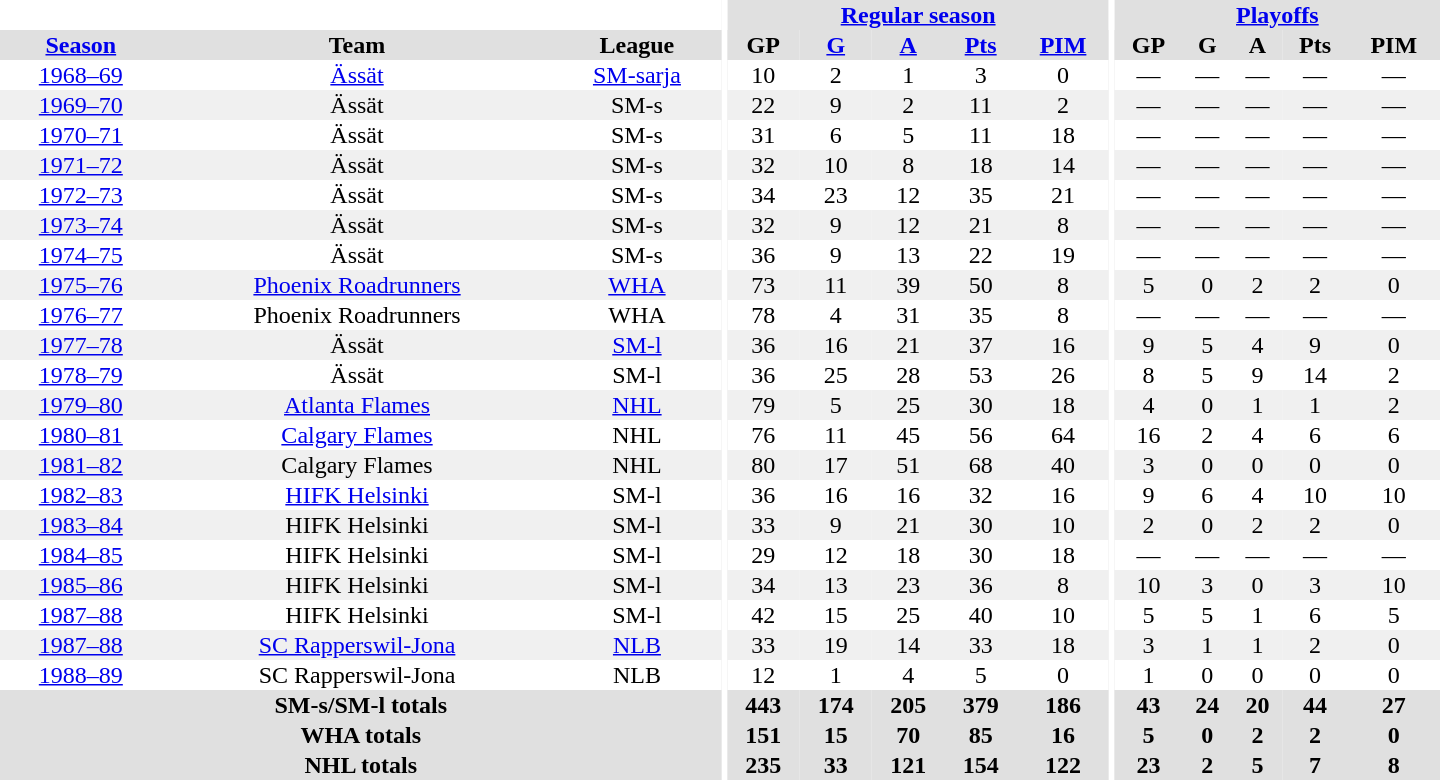<table border="0" cellpadding="1" cellspacing="0" style="text-align:center; width:60em">
<tr bgcolor="#e0e0e0">
<th colspan="3" bgcolor="#ffffff"></th>
<th rowspan="100" bgcolor="#ffffff"></th>
<th colspan="5"><a href='#'>Regular season</a></th>
<th rowspan="100" bgcolor="#ffffff"></th>
<th colspan="5"><a href='#'>Playoffs</a></th>
</tr>
<tr bgcolor="#e0e0e0">
<th><a href='#'>Season</a></th>
<th>Team</th>
<th>League</th>
<th>GP</th>
<th><a href='#'>G</a></th>
<th><a href='#'>A</a></th>
<th><a href='#'>Pts</a></th>
<th><a href='#'>PIM</a></th>
<th>GP</th>
<th>G</th>
<th>A</th>
<th>Pts</th>
<th>PIM</th>
</tr>
<tr>
<td><a href='#'>1968–69</a></td>
<td><a href='#'>Ässät</a></td>
<td><a href='#'>SM-sarja</a></td>
<td>10</td>
<td>2</td>
<td>1</td>
<td>3</td>
<td>0</td>
<td>—</td>
<td>—</td>
<td>—</td>
<td>—</td>
<td>—</td>
</tr>
<tr bgcolor="#f0f0f0">
<td><a href='#'>1969–70</a></td>
<td>Ässät</td>
<td>SM-s</td>
<td>22</td>
<td>9</td>
<td>2</td>
<td>11</td>
<td>2</td>
<td>—</td>
<td>—</td>
<td>—</td>
<td>—</td>
<td>—</td>
</tr>
<tr>
<td><a href='#'>1970–71</a></td>
<td>Ässät</td>
<td>SM-s</td>
<td>31</td>
<td>6</td>
<td>5</td>
<td>11</td>
<td>18</td>
<td>—</td>
<td>—</td>
<td>—</td>
<td>—</td>
<td>—</td>
</tr>
<tr bgcolor="#f0f0f0">
<td><a href='#'>1971–72</a></td>
<td>Ässät</td>
<td>SM-s</td>
<td>32</td>
<td>10</td>
<td>8</td>
<td>18</td>
<td>14</td>
<td>—</td>
<td>—</td>
<td>—</td>
<td>—</td>
<td>—</td>
</tr>
<tr>
<td><a href='#'>1972–73</a></td>
<td>Ässät</td>
<td>SM-s</td>
<td>34</td>
<td>23</td>
<td>12</td>
<td>35</td>
<td>21</td>
<td>—</td>
<td>—</td>
<td>—</td>
<td>—</td>
<td>—</td>
</tr>
<tr bgcolor="#f0f0f0">
<td><a href='#'>1973–74</a></td>
<td>Ässät</td>
<td>SM-s</td>
<td>32</td>
<td>9</td>
<td>12</td>
<td>21</td>
<td>8</td>
<td>—</td>
<td>—</td>
<td>—</td>
<td>—</td>
<td>—</td>
</tr>
<tr>
<td><a href='#'>1974–75</a></td>
<td>Ässät</td>
<td>SM-s</td>
<td>36</td>
<td>9</td>
<td>13</td>
<td>22</td>
<td>19</td>
<td>—</td>
<td>—</td>
<td>—</td>
<td>—</td>
<td>—</td>
</tr>
<tr bgcolor="#f0f0f0">
<td><a href='#'>1975–76</a></td>
<td><a href='#'>Phoenix Roadrunners</a></td>
<td><a href='#'>WHA</a></td>
<td>73</td>
<td>11</td>
<td>39</td>
<td>50</td>
<td>8</td>
<td>5</td>
<td>0</td>
<td>2</td>
<td>2</td>
<td>0</td>
</tr>
<tr>
<td><a href='#'>1976–77</a></td>
<td>Phoenix Roadrunners</td>
<td>WHA</td>
<td>78</td>
<td>4</td>
<td>31</td>
<td>35</td>
<td>8</td>
<td>—</td>
<td>—</td>
<td>—</td>
<td>—</td>
<td>—</td>
</tr>
<tr bgcolor="#f0f0f0">
<td><a href='#'>1977–78</a></td>
<td>Ässät</td>
<td><a href='#'>SM-l</a></td>
<td>36</td>
<td>16</td>
<td>21</td>
<td>37</td>
<td>16</td>
<td>9</td>
<td>5</td>
<td>4</td>
<td>9</td>
<td>0</td>
</tr>
<tr>
<td><a href='#'>1978–79</a></td>
<td>Ässät</td>
<td>SM-l</td>
<td>36</td>
<td>25</td>
<td>28</td>
<td>53</td>
<td>26</td>
<td>8</td>
<td>5</td>
<td>9</td>
<td>14</td>
<td>2</td>
</tr>
<tr bgcolor="#f0f0f0">
<td><a href='#'>1979–80</a></td>
<td><a href='#'>Atlanta Flames</a></td>
<td><a href='#'>NHL</a></td>
<td>79</td>
<td>5</td>
<td>25</td>
<td>30</td>
<td>18</td>
<td>4</td>
<td>0</td>
<td>1</td>
<td>1</td>
<td>2</td>
</tr>
<tr>
<td><a href='#'>1980–81</a></td>
<td><a href='#'>Calgary Flames</a></td>
<td>NHL</td>
<td>76</td>
<td>11</td>
<td>45</td>
<td>56</td>
<td>64</td>
<td>16</td>
<td>2</td>
<td>4</td>
<td>6</td>
<td>6</td>
</tr>
<tr bgcolor="#f0f0f0">
<td><a href='#'>1981–82</a></td>
<td>Calgary Flames</td>
<td>NHL</td>
<td>80</td>
<td>17</td>
<td>51</td>
<td>68</td>
<td>40</td>
<td>3</td>
<td>0</td>
<td>0</td>
<td>0</td>
<td>0</td>
</tr>
<tr>
<td><a href='#'>1982–83</a></td>
<td><a href='#'>HIFK Helsinki</a></td>
<td>SM-l</td>
<td>36</td>
<td>16</td>
<td>16</td>
<td>32</td>
<td>16</td>
<td>9</td>
<td>6</td>
<td>4</td>
<td>10</td>
<td>10</td>
</tr>
<tr bgcolor="#f0f0f0">
<td><a href='#'>1983–84</a></td>
<td>HIFK Helsinki</td>
<td>SM-l</td>
<td>33</td>
<td>9</td>
<td>21</td>
<td>30</td>
<td>10</td>
<td>2</td>
<td>0</td>
<td>2</td>
<td>2</td>
<td>0</td>
</tr>
<tr>
<td><a href='#'>1984–85</a></td>
<td>HIFK Helsinki</td>
<td>SM-l</td>
<td>29</td>
<td>12</td>
<td>18</td>
<td>30</td>
<td>18</td>
<td>—</td>
<td>—</td>
<td>—</td>
<td>—</td>
<td>—</td>
</tr>
<tr bgcolor="#f0f0f0">
<td><a href='#'>1985–86</a></td>
<td>HIFK Helsinki</td>
<td>SM-l</td>
<td>34</td>
<td>13</td>
<td>23</td>
<td>36</td>
<td>8</td>
<td>10</td>
<td>3</td>
<td>0</td>
<td>3</td>
<td>10</td>
</tr>
<tr>
<td><a href='#'>1987–88</a></td>
<td>HIFK Helsinki</td>
<td>SM-l</td>
<td>42</td>
<td>15</td>
<td>25</td>
<td>40</td>
<td>10</td>
<td>5</td>
<td>5</td>
<td>1</td>
<td>6</td>
<td>5</td>
</tr>
<tr bgcolor="#f0f0f0">
<td><a href='#'>1987–88</a></td>
<td><a href='#'>SC Rapperswil-Jona</a></td>
<td><a href='#'>NLB</a></td>
<td>33</td>
<td>19</td>
<td>14</td>
<td>33</td>
<td>18</td>
<td>3</td>
<td>1</td>
<td>1</td>
<td>2</td>
<td>0</td>
</tr>
<tr>
<td><a href='#'>1988–89</a></td>
<td>SC Rapperswil-Jona</td>
<td>NLB</td>
<td>12</td>
<td>1</td>
<td>4</td>
<td>5</td>
<td>0</td>
<td>1</td>
<td>0</td>
<td>0</td>
<td>0</td>
<td>0</td>
</tr>
<tr bgcolor="#e0e0e0">
<th colspan="3">SM-s/SM-l totals</th>
<th>443</th>
<th>174</th>
<th>205</th>
<th>379</th>
<th>186</th>
<th>43</th>
<th>24</th>
<th>20</th>
<th>44</th>
<th>27</th>
</tr>
<tr bgcolor="#e0e0e0">
<th colspan="3">WHA totals</th>
<th>151</th>
<th>15</th>
<th>70</th>
<th>85</th>
<th>16</th>
<th>5</th>
<th>0</th>
<th>2</th>
<th>2</th>
<th>0</th>
</tr>
<tr bgcolor="#e0e0e0">
<th colspan="3">NHL totals</th>
<th>235</th>
<th>33</th>
<th>121</th>
<th>154</th>
<th>122</th>
<th>23</th>
<th>2</th>
<th>5</th>
<th>7</th>
<th>8</th>
</tr>
</table>
